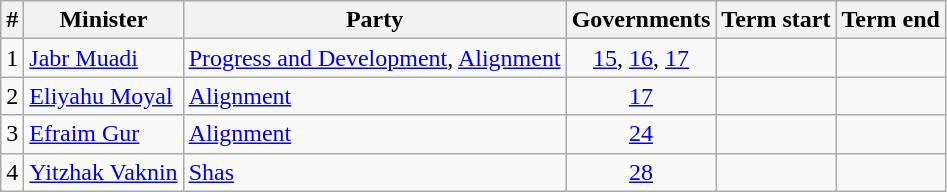<table class=wikitable style=text-align:center>
<tr>
<th>#</th>
<th>Minister</th>
<th>Party</th>
<th>Governments</th>
<th>Term start</th>
<th>Term end</th>
</tr>
<tr>
<td>1</td>
<td align=left><a href='#'>Jabr Muadi</a></td>
<td align=left><a href='#'>Progress and Development</a>, <a href='#'>Alignment</a></td>
<td><a href='#'>15</a>, <a href='#'>16</a>, <a href='#'>17</a></td>
<td></td>
<td></td>
</tr>
<tr>
<td>2</td>
<td align=left><a href='#'>Eliyahu Moyal</a></td>
<td align=left><a href='#'>Alignment</a></td>
<td><a href='#'>17</a></td>
<td></td>
<td></td>
</tr>
<tr>
<td>3</td>
<td align=left><a href='#'>Efraim Gur</a></td>
<td align=left><a href='#'>Alignment</a></td>
<td><a href='#'>24</a></td>
<td></td>
<td></td>
</tr>
<tr>
<td>4</td>
<td align=left><a href='#'>Yitzhak Vaknin</a></td>
<td align=left><a href='#'>Shas</a></td>
<td><a href='#'>28</a></td>
<td></td>
<td></td>
</tr>
</table>
